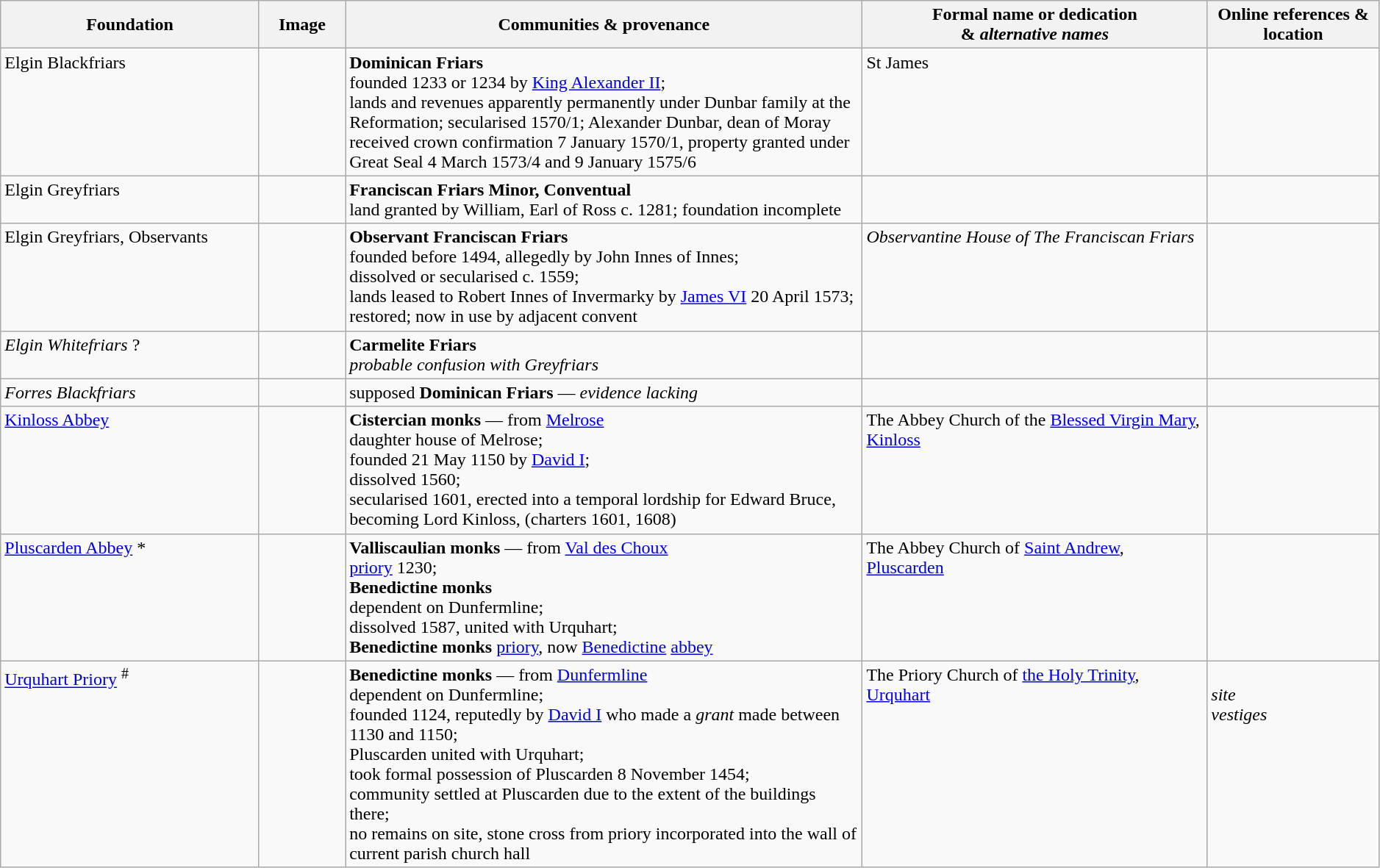<table width=99% class="wikitable">
<tr>
<th width = 15%>Foundation</th>
<th width = 5%>Image</th>
<th width = 30%>Communities & provenance</th>
<th width = 20%>Formal name or dedication <br>& <em>alternative names</em></th>
<th width = 10%>Online references & location</th>
</tr>
<tr valign=top>
<td>Elgin Blackfriars</td>
<td></td>
<td><strong>Dominican Friars</strong><br>founded 1233 or 1234 by <a href='#'>King Alexander II</a>;<br>lands and revenues apparently permanently under Dunbar family at the Reformation; secularised 1570/1; Alexander Dunbar, dean of Moray received crown confirmation 7 January 1570/1, property granted under Great Seal 4 March 1573/4 and 9 January 1575/6</td>
<td>St James</td>
<td><br></td>
</tr>
<tr valign=top>
<td>Elgin Greyfriars</td>
<td></td>
<td><strong>Franciscan Friars Minor, Conventual</strong><br>land granted by William, Earl of Ross c. 1281; foundation incomplete</td>
<td></td>
<td><br></td>
</tr>
<tr valign=top>
<td>Elgin Greyfriars, Observants</td>
<td></td>
<td><strong>Observant Franciscan Friars</strong><br>founded before 1494, allegedly by John Innes of Innes;<br>dissolved or secularised c. 1559;<br>lands leased to Robert Innes of Invermarky by <a href='#'>James VI</a> 20 April 1573;<br>restored; now in use by adjacent convent</td>
<td><em>Observantine House of The Franciscan Friars</em></td>
<td><br></td>
</tr>
<tr valign=top>
<td><em>Elgin Whitefriars</em> ?</td>
<td></td>
<td><strong>Carmelite Friars</strong><br><em>probable confusion with Greyfriars</em></td>
<td></td>
<td></td>
</tr>
<tr valign=top>
<td><em>Forres Blackfriars</em></td>
<td></td>
<td>supposed <strong>Dominican Friars</strong> — <em>evidence lacking</em></td>
<td></td>
<td></td>
</tr>
<tr valign=top>
<td><a href='#'>Kinloss Abbey</a></td>
<td></td>
<td><strong>Cistercian monks</strong> — from <a href='#'>Melrose</a><br>daughter house of Melrose;<br>founded 21 May 1150 by <a href='#'>David I</a>;<br>dissolved 1560;<br>secularised 1601, erected into a temporal lordship for Edward Bruce, becoming Lord Kinloss, (charters 1601, 1608)</td>
<td>The Abbey Church of the <a href='#'>Blessed Virgin Mary</a>, <a href='#'>Kinloss</a></td>
<td><br></td>
</tr>
<tr valign=top>
<td><a href='#'>Pluscarden Abbey</a> *</td>
<td></td>
<td><strong>Valliscaulian monks</strong> — from <a href='#'>Val des Choux</a><br><a href='#'>priory</a> 1230;<br><strong>Benedictine monks</strong><br>dependent on Dunfermline;<br>dissolved 1587, united with Urquhart;<br><strong>Benedictine monks</strong> <a href='#'>priory</a>, now <a href='#'>Benedictine</a> <a href='#'>abbey</a></td>
<td>The Abbey Church of <a href='#'>Saint Andrew</a>, <a href='#'>Pluscarden</a></td>
<td><br></td>
</tr>
<tr valign=top>
<td><a href='#'>Urquhart Priory</a> <sup>#</sup></td>
<td></td>
<td><strong>Benedictine monks</strong> — from <a href='#'>Dunfermline</a><br>dependent on Dunfermline;<br>founded 1124, reputedly by <a href='#'>David I</a> who made a <em>grant</em> made between 1130 and 1150;<br>Pluscarden united with Urquhart;<br>took formal possession of Pluscarden 8 November 1454;<br>community settled at Pluscarden due to the extent of the buildings there;<br>no remains on site, stone cross from priory incorporated into the wall of current parish church hall</td>
<td>The Priory Church of <a href='#'>the Holy Trinity</a>, <a href='#'>Urquhart</a></td>
<td><br> <em>site</em><br> <em>vestiges</em></td>
</tr>
</table>
